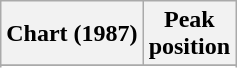<table class="wikitable sortable plainrowheaders">
<tr>
<th scope="col">Chart (1987)</th>
<th scope="col">Peak<br>position</th>
</tr>
<tr>
</tr>
<tr>
</tr>
</table>
